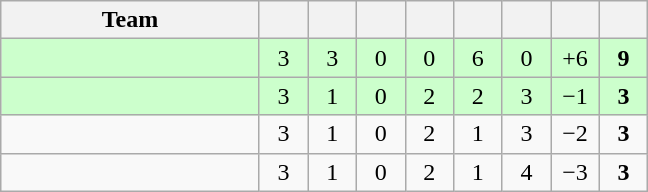<table class="wikitable" style="text-align:center">
<tr>
<th width=165>Team</th>
<th width=25></th>
<th width=25></th>
<th width=25></th>
<th width=25></th>
<th width=25></th>
<th width=25></th>
<th width=25></th>
<th width=25></th>
</tr>
<tr style="background:#cfc">
<td align="left"></td>
<td>3</td>
<td>3</td>
<td>0</td>
<td>0</td>
<td>6</td>
<td>0</td>
<td>+6</td>
<td><strong>9</strong></td>
</tr>
<tr style="background:#cfc">
<td align="left"></td>
<td>3</td>
<td>1</td>
<td>0</td>
<td>2</td>
<td>2</td>
<td>3</td>
<td>−1</td>
<td><strong>3</strong></td>
</tr>
<tr>
<td align="left"></td>
<td>3</td>
<td>1</td>
<td>0</td>
<td>2</td>
<td>1</td>
<td>3</td>
<td>−2</td>
<td><strong>3</strong></td>
</tr>
<tr>
<td align="left"></td>
<td>3</td>
<td>1</td>
<td>0</td>
<td>2</td>
<td>1</td>
<td>4</td>
<td>−3</td>
<td><strong>3</strong></td>
</tr>
</table>
